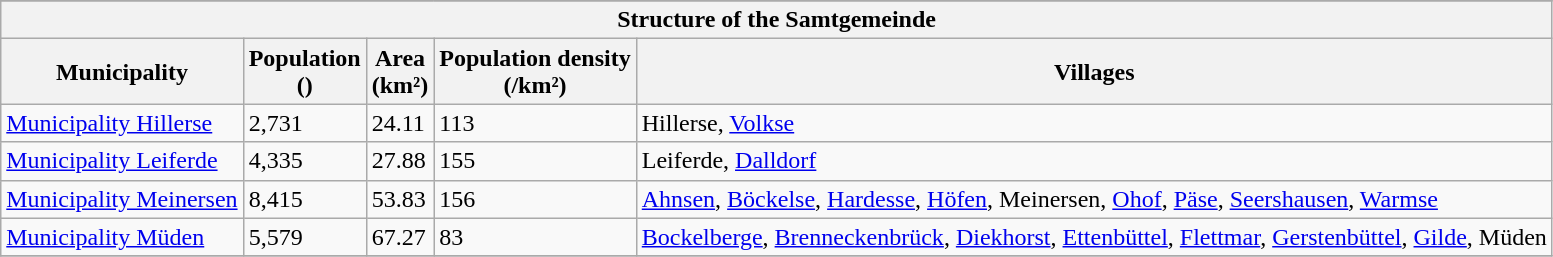<table class="wikitable">
<tr --->
</tr>
<tr>
<th colspan="5">Structure of the Samtgemeinde</th>
</tr>
<tr ---">
<th>Municipality</th>
<th>Population<br>()</th>
<th>Area<br> (km²)</th>
<th>Population density <br> (/km²)</th>
<th>Villages</th>
</tr>
<tr --->
<td><a href='#'>Municipality Hillerse</a></td>
<td>2,731</td>
<td>24.11</td>
<td>113</td>
<td>Hillerse, <a href='#'>Volkse</a></td>
</tr>
<tr --->
<td><a href='#'>Municipality Leiferde</a></td>
<td>4,335</td>
<td>27.88</td>
<td>155</td>
<td>Leiferde, <a href='#'>Dalldorf</a></td>
</tr>
<tr --->
<td><a href='#'>Municipality Meinersen</a></td>
<td>8,415</td>
<td>53.83</td>
<td>156</td>
<td><a href='#'>Ahnsen</a>, <a href='#'>Böckelse</a>, <a href='#'>Hardesse</a>, <a href='#'>Höfen</a>, Meinersen, <a href='#'>Ohof</a>, <a href='#'>Päse</a>, <a href='#'>Seershausen</a>, <a href='#'>Warmse</a></td>
</tr>
<tr --->
<td><a href='#'>Municipality Müden</a></td>
<td>5,579</td>
<td>67.27</td>
<td>83</td>
<td><a href='#'>Bockelberge</a>, <a href='#'>Brenneckenbrück</a>, <a href='#'>Diekhorst</a>, <a href='#'>Ettenbüttel</a>, <a href='#'>Flettmar</a>, <a href='#'>Gerstenbüttel</a>, <a href='#'>Gilde</a>, Müden</td>
</tr>
<tr>
</tr>
</table>
